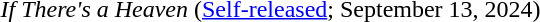<table class="collapsible collapsed">
<tr>
<td><em>If There's a Heaven</em> (<a href='#'>Self-released</a>; September 13, 2024)</td>
</tr>
<tr>
<td></td>
</tr>
</table>
